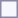<table style="border:1px solid #8888aa; background-color:#f7f8ff; padding:5px; font-size:95%; margin: 0px 12px 12px 0px;">
</table>
